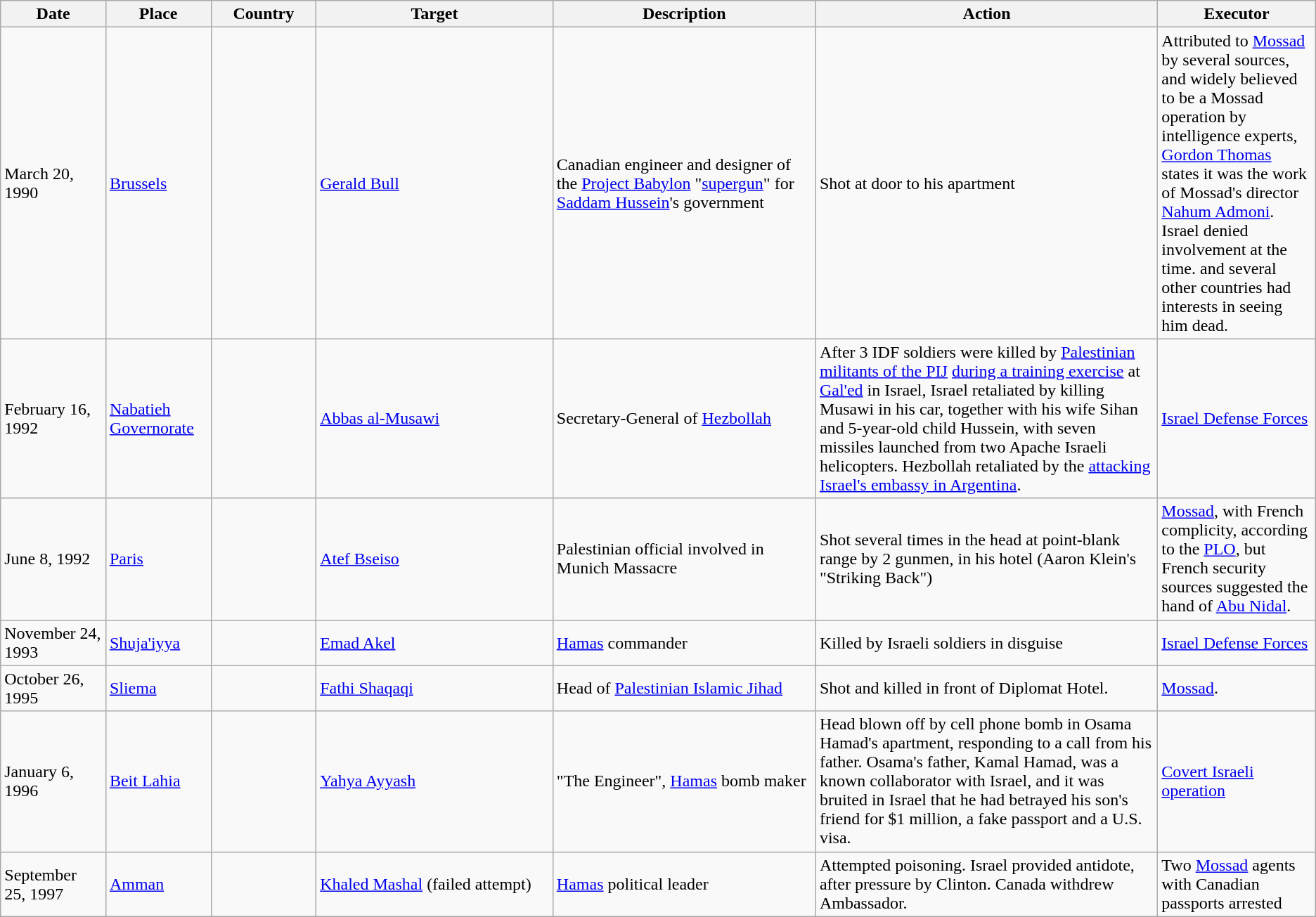<table class="wikitable sortable">
<tr>
<th style="width:8%;">Date</th>
<th style="width:8%;">Place</th>
<th style="width:8%;">Country</th>
<th style="width:18%;">Target</th>
<th style="width:20%;">Description</th>
<th>Action</th>
<th style="width:12%;">Executor</th>
</tr>
<tr>
<td>March 20, 1990</td>
<td><a href='#'>Brussels</a></td>
<td></td>
<td><a href='#'>Gerald Bull</a></td>
<td>Canadian engineer and designer of the <a href='#'>Project Babylon</a> "<a href='#'>supergun</a>" for <a href='#'>Saddam Hussein</a>'s government</td>
<td>Shot at door to his apartment</td>
<td>Attributed to <a href='#'>Mossad</a> by several sources, and widely believed to be a Mossad operation by intelligence experts, <a href='#'>Gordon Thomas</a> states it was the work of Mossad's director <a href='#'>Nahum Admoni</a>. Israel denied involvement at the time. and several other countries had interests in seeing him dead.</td>
</tr>
<tr>
<td>February 16, 1992</td>
<td><a href='#'>Nabatieh Governorate</a></td>
<td></td>
<td><a href='#'>Abbas al-Musawi</a></td>
<td>Secretary-General of <a href='#'>Hezbollah</a></td>
<td>After 3 IDF soldiers were killed by <a href='#'>Palestinian militants of the PIJ</a> <a href='#'>during a training exercise</a> at <a href='#'>Gal'ed</a> in Israel, Israel retaliated by killing Musawi in his car, together with his wife Sihan and 5-year-old child Hussein, with seven missiles launched from two Apache Israeli helicopters. Hezbollah retaliated by the <a href='#'>attacking Israel's embassy in Argentina</a>.</td>
<td><a href='#'>Israel Defense Forces</a></td>
</tr>
<tr>
<td>June 8, 1992</td>
<td><a href='#'>Paris</a></td>
<td></td>
<td><a href='#'>Atef Bseiso</a></td>
<td>Palestinian official involved in Munich Massacre</td>
<td>Shot several times in the head at point-blank range by 2 gunmen, in his hotel (Aaron Klein's "Striking Back")</td>
<td><a href='#'>Mossad</a>, with French complicity, according to the <a href='#'>PLO</a>, but French security sources suggested the hand of <a href='#'>Abu Nidal</a>.</td>
</tr>
<tr>
<td>November 24, 1993</td>
<td><a href='#'>Shuja'iyya</a></td>
<td></td>
<td><a href='#'>Emad Akel</a></td>
<td><a href='#'>Hamas</a> commander</td>
<td>Killed by Israeli soldiers in disguise</td>
<td><a href='#'>Israel Defense Forces</a></td>
</tr>
<tr>
<td>October 26, 1995</td>
<td><a href='#'>Sliema</a></td>
<td></td>
<td><a href='#'>Fathi Shaqaqi</a></td>
<td>Head of <a href='#'>Palestinian Islamic Jihad</a></td>
<td>Shot and killed in front of Diplomat Hotel.</td>
<td><a href='#'>Mossad</a>.</td>
</tr>
<tr>
<td>January 6, 1996</td>
<td><a href='#'>Beit Lahia</a></td>
<td></td>
<td><a href='#'>Yahya Ayyash</a></td>
<td>"The Engineer", <a href='#'>Hamas</a> bomb maker</td>
<td>Head blown off by cell phone bomb in Osama Hamad's apartment, responding to a call from his father. Osama's father, Kamal Hamad, was a known collaborator with Israel, and it was bruited in Israel that he had betrayed his son's friend for $1 million, a fake passport and a U.S. visa.</td>
<td><a href='#'>Covert Israeli operation</a></td>
</tr>
<tr>
<td>September 25, 1997</td>
<td><a href='#'>Amman</a></td>
<td></td>
<td><a href='#'>Khaled Mashal</a> (failed attempt)</td>
<td><a href='#'>Hamas</a> political leader</td>
<td>Attempted poisoning. Israel provided antidote, after pressure by Clinton. Canada withdrew Ambassador.</td>
<td>Two <a href='#'>Mossad</a> agents with Canadian passports arrested</td>
</tr>
</table>
